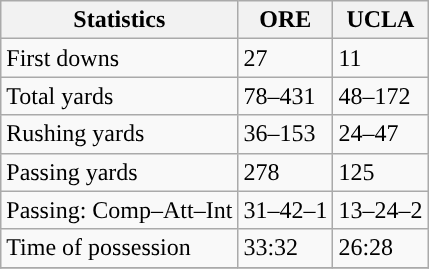<table class="wikitable" style="float: left;">
<tr>
<th>Statistics</th>
<th>ORE</th>
<th>UCLA</th>
</tr>
<tr>
<td>First downs</td>
<td>27</td>
<td>11</td>
</tr>
<tr>
<td>Total yards</td>
<td>78–431</td>
<td>48–172</td>
</tr>
<tr>
<td>Rushing yards</td>
<td>36–153</td>
<td>24–47</td>
</tr>
<tr>
<td>Passing yards</td>
<td>278</td>
<td>125</td>
</tr>
<tr>
<td>Passing: Comp–Att–Int</td>
<td>31–42–1</td>
<td>13–24–2</td>
</tr>
<tr>
<td>Time of possession</td>
<td>33:32</td>
<td>26:28</td>
</tr>
<tr>
</tr>
</table>
